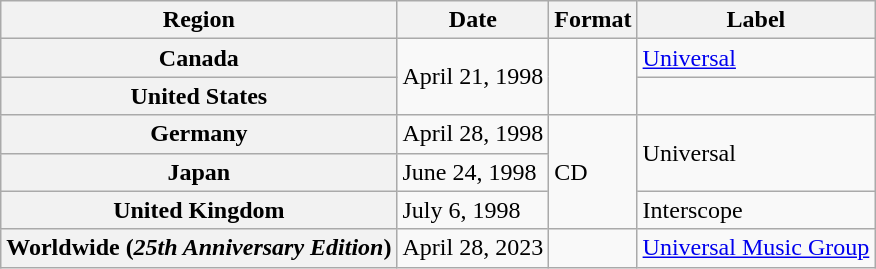<table class="wikitable plainrowheaders">
<tr>
<th scope="col">Region</th>
<th scope="col">Date</th>
<th scope="col">Format</th>
<th scope="col">Label</th>
</tr>
<tr>
<th scope="row">Canada</th>
<td rowspan="2">April 21, 1998</td>
<td rowspan="2"></td>
<td><a href='#'>Universal</a></td>
</tr>
<tr>
<th scope="row">United States</th>
<td></td>
</tr>
<tr>
<th scope="row">Germany</th>
<td>April 28, 1998</td>
<td rowspan="3">CD</td>
<td rowspan="2">Universal</td>
</tr>
<tr>
<th scope="row">Japan</th>
<td>June 24, 1998</td>
</tr>
<tr>
<th scope="row">United Kingdom</th>
<td>July 6, 1998</td>
<td>Interscope</td>
</tr>
<tr>
<th scope="row">Worldwide (<em>25th Anniversary Edition</em>)</th>
<td>April 28, 2023</td>
<td></td>
<td><a href='#'>Universal Music Group</a></td>
</tr>
</table>
